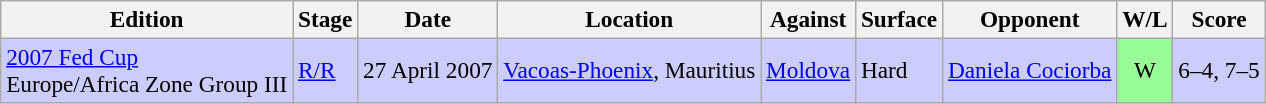<table class=wikitable style=font-size:97%>
<tr>
<th>Edition</th>
<th>Stage</th>
<th>Date</th>
<th>Location</th>
<th>Against</th>
<th>Surface</th>
<th>Opponent</th>
<th>W/L</th>
<th>Score</th>
</tr>
<tr style="background:#ccf;">
<td><a href='#'>2007 Fed Cup</a> <br> Europe/Africa Zone Group III</td>
<td><a href='#'>R/R</a></td>
<td>27 April 2007</td>
<td><a href='#'>Vacoas-Phoenix</a>, Mauritius</td>
<td> <a href='#'>Moldova</a></td>
<td>Hard</td>
<td> <a href='#'>Daniela Cociorba</a></td>
<td style="text-align:center; background:#98fb98;">W</td>
<td>6–4, 7–5</td>
</tr>
</table>
